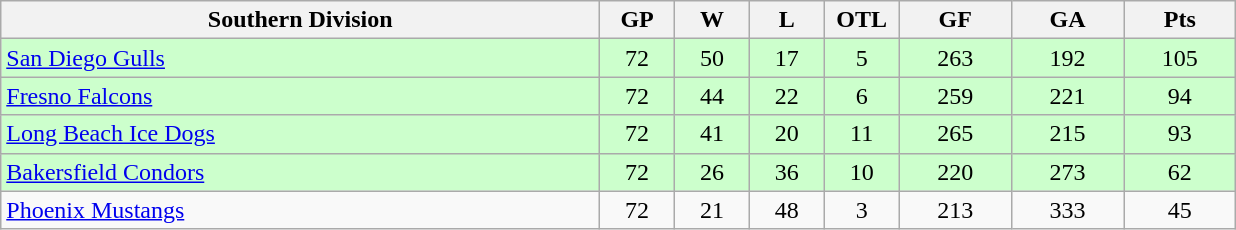<table class="wikitable">
<tr>
<th width="40%">Southern Division</th>
<th width="5%">GP</th>
<th width="5%">W</th>
<th width="5%">L</th>
<th width="5%">OTL</th>
<th width="7.5%">GF</th>
<th width="7.5%">GA</th>
<th width="7.5%">Pts</th>
</tr>
<tr align="center" bgcolor="#CCFFCC">
<td align="left"><a href='#'>San Diego Gulls</a></td>
<td>72</td>
<td>50</td>
<td>17</td>
<td>5</td>
<td>263</td>
<td>192</td>
<td>105</td>
</tr>
<tr align="center" bgcolor="#CCFFCC">
<td align="left"><a href='#'>Fresno Falcons</a></td>
<td>72</td>
<td>44</td>
<td>22</td>
<td>6</td>
<td>259</td>
<td>221</td>
<td>94</td>
</tr>
<tr align="center" bgcolor="#CCFFCC">
<td align="left"><a href='#'>Long Beach Ice Dogs</a></td>
<td>72</td>
<td>41</td>
<td>20</td>
<td>11</td>
<td>265</td>
<td>215</td>
<td>93</td>
</tr>
<tr align="center" bgcolor="#CCFFCC">
<td align="left"><a href='#'>Bakersfield Condors</a></td>
<td>72</td>
<td>26</td>
<td>36</td>
<td>10</td>
<td>220</td>
<td>273</td>
<td>62</td>
</tr>
<tr align="center">
<td align="left"><a href='#'>Phoenix Mustangs</a></td>
<td>72</td>
<td>21</td>
<td>48</td>
<td>3</td>
<td>213</td>
<td>333</td>
<td>45</td>
</tr>
</table>
